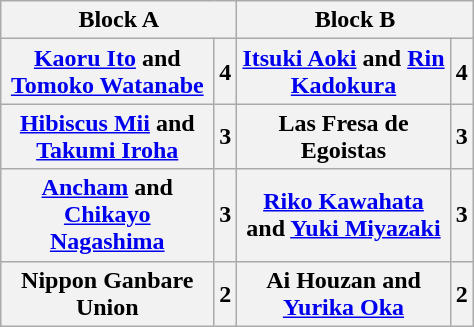<table class="wikitable" style="text-align:center; margin: 1em auto 1em auto" width="25%">
<tr>
<th colspan="2">Block A</th>
<th colspan="2">Block B</th>
</tr>
<tr>
<th><a href='#'>Kaoru Ito</a> and <a href='#'>Tomoko Watanabe</a></th>
<th>4</th>
<th><a href='#'>Itsuki Aoki</a> and <a href='#'>Rin Kadokura</a></th>
<th>4</th>
</tr>
<tr>
<th><a href='#'>Hibiscus Mii</a> and <a href='#'>Takumi Iroha</a></th>
<th>3</th>
<th>Las Fresa de Egoistas<br></th>
<th>3</th>
</tr>
<tr>
<th><a href='#'>Ancham</a> and <a href='#'>Chikayo Nagashima</a></th>
<th>3</th>
<th><a href='#'>Riko Kawahata</a> and <a href='#'>Yuki Miyazaki</a></th>
<th>3</th>
</tr>
<tr>
<th>Nippon Ganbare Union<br></th>
<th>2</th>
<th>Ai Houzan and <a href='#'>Yurika Oka</a></th>
<th>2</th>
</tr>
</table>
